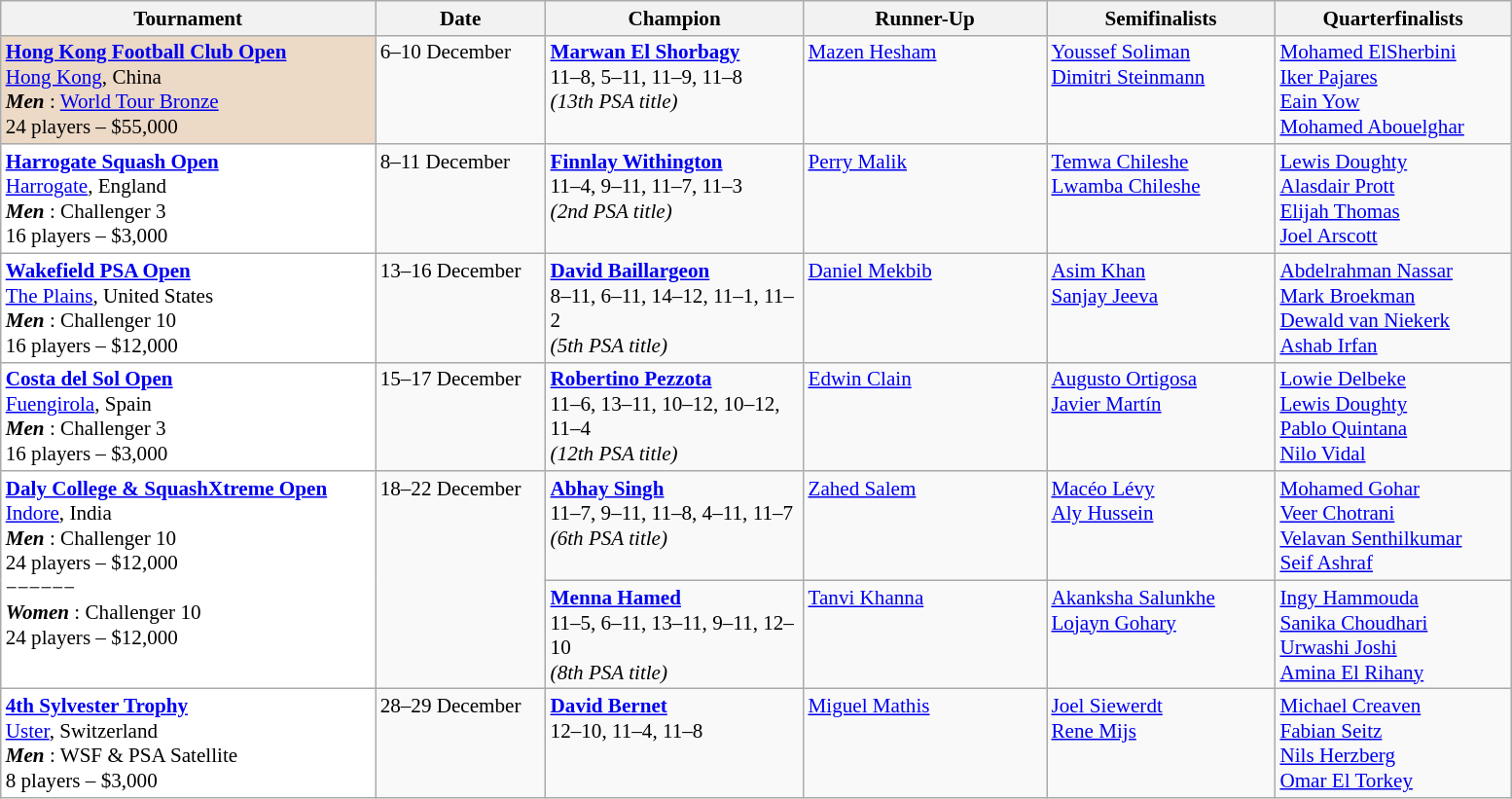<table class="wikitable" style="font-size:88%">
<tr>
<th width=250>Tournament</th>
<th width=110>Date</th>
<th width=170>Champion</th>
<th width=160>Runner-Up</th>
<th width=150>Semifinalists</th>
<th width=155>Quarterfinalists</th>
</tr>
<tr style="vertical-align:top">
<td style="background:#ecd9c6;"><strong><a href='#'>Hong Kong Football Club Open</a></strong><br> <a href='#'>Hong Kong</a>, China<br><strong> <em>Men</em> </strong>: <a href='#'>World Tour Bronze</a><br>24 players – $55,000</td>
<td>6–10 December</td>
<td> <strong><a href='#'>Marwan El Shorbagy</a></strong><br>11–8, 5–11, 11–9, 11–8<br><em>(13th PSA title)</em></td>
<td> <a href='#'>Mazen Hesham</a></td>
<td> <a href='#'>Youssef Soliman</a><br> <a href='#'>Dimitri Steinmann</a></td>
<td> <a href='#'>Mohamed ElSherbini</a><br> <a href='#'>Iker Pajares</a><br> <a href='#'>Eain Yow</a><br> <a href='#'>Mohamed Abouelghar</a></td>
</tr>
<tr style="vertical-align:top">
<td style="background:#fff;"><strong><a href='#'>Harrogate Squash Open</a></strong><br> <a href='#'>Harrogate</a>, England<br><strong> <em>Men</em> </strong>: Challenger 3<br>16 players – $3,000</td>
<td>8–11 December</td>
<td> <strong><a href='#'>Finnlay Withington</a></strong><br>11–4, 9–11, 11–7, 11–3<br><em>(2nd PSA title)</em></td>
<td> <a href='#'>Perry Malik</a></td>
<td> <a href='#'>Temwa Chileshe</a><br> <a href='#'>Lwamba Chileshe</a></td>
<td> <a href='#'>Lewis Doughty</a><br> <a href='#'>Alasdair Prott</a><br> <a href='#'>Elijah Thomas</a><br> <a href='#'>Joel Arscott</a></td>
</tr>
<tr style="vertical-align:top">
<td style="background:#fff;"><strong><a href='#'>Wakefield PSA Open</a></strong><br> <a href='#'>The Plains</a>, United States<br><strong> <em>Men</em> </strong>: Challenger 10<br>16 players – $12,000</td>
<td>13–16 December</td>
<td> <strong><a href='#'>David Baillargeon</a></strong><br>8–11, 6–11, 14–12, 11–1, 11–2<br><em>(5th PSA title)</em></td>
<td> <a href='#'>Daniel Mekbib</a></td>
<td> <a href='#'>Asim Khan</a><br> <a href='#'>Sanjay Jeeva</a></td>
<td> <a href='#'>Abdelrahman Nassar</a><br> <a href='#'>Mark Broekman</a><br> <a href='#'>Dewald van Niekerk</a><br> <a href='#'>Ashab Irfan</a></td>
</tr>
<tr style="vertical-align:top">
<td style="background:#fff;"><strong><a href='#'>Costa del Sol Open</a></strong><br> <a href='#'>Fuengirola</a>, Spain<br><strong> <em>Men</em> </strong>: Challenger 3<br>16 players – $3,000</td>
<td>15–17 December</td>
<td> <strong><a href='#'>Robertino Pezzota</a></strong><br>11–6, 13–11, 10–12, 10–12, 11–4<br><em>(12th PSA title)</em></td>
<td> <a href='#'>Edwin Clain</a></td>
<td> <a href='#'>Augusto Ortigosa</a><br> <a href='#'>Javier Martín</a></td>
<td> <a href='#'>Lowie Delbeke</a><br> <a href='#'>Lewis Doughty</a><br> <a href='#'>Pablo Quintana</a><br> <a href='#'>Nilo Vidal</a></td>
</tr>
<tr style="vertical-align:top">
<td rowspan=2 style="background:#fff;"><strong><a href='#'>Daly College & SquashXtreme  Open</a></strong><br> <a href='#'>Indore</a>, India<br><strong> <em>Men</em> </strong>: Challenger 10<br>24 players – $12,000<br>−−−−−−<br><strong> <em>Women</em> </strong>: Challenger 10<br>24 players – $12,000</td>
<td rowspan=2>18–22 December</td>
<td> <strong><a href='#'>Abhay Singh</a></strong><br>11–7, 9–11, 11–8, 4–11, 11–7<br><em>(6th PSA title)</em></td>
<td> <a href='#'>Zahed Salem</a></td>
<td> <a href='#'>Macéo Lévy</a><br> <a href='#'>Aly Hussein</a></td>
<td> <a href='#'>Mohamed Gohar</a><br> <a href='#'>Veer Chotrani</a><br> <a href='#'>Velavan Senthilkumar</a><br> <a href='#'>Seif Ashraf</a></td>
</tr>
<tr style="vertical-align:top">
<td> <strong><a href='#'>Menna Hamed</a></strong><br>11–5, 6–11, 13–11, 9–11, 12–10<br><em>(8th PSA title)</em></td>
<td> <a href='#'>Tanvi Khanna</a></td>
<td> <a href='#'>Akanksha Salunkhe</a><br> <a href='#'>Lojayn Gohary</a></td>
<td> <a href='#'>Ingy Hammouda</a><br> <a href='#'>Sanika Choudhari</a><br> <a href='#'>Urwashi Joshi</a><br> <a href='#'>Amina El Rihany</a></td>
</tr>
<tr style="vertical-align:top">
<td style="background:#fff;"><strong><a href='#'>4th Sylvester Trophy</a></strong><br> <a href='#'>Uster</a>, Switzerland<br><strong> <em>Men</em> </strong>: WSF & PSA Satellite<br>8 players – $3,000</td>
<td>28–29 December</td>
<td> <strong><a href='#'>David Bernet</a></strong><br>12–10, 11–4, 11–8</td>
<td> <a href='#'>Miguel Mathis</a></td>
<td> <a href='#'>Joel Siewerdt</a><br> <a href='#'>Rene Mijs</a></td>
<td> <a href='#'>Michael Creaven</a><br> <a href='#'>Fabian Seitz</a><br> <a href='#'>Nils Herzberg</a><br> <a href='#'>Omar El Torkey</a></td>
</tr>
</table>
